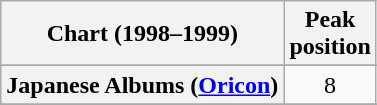<table class="wikitable sortable plainrowheaders">
<tr>
<th scope="col">Chart (1998–1999)</th>
<th scope="col">Peak<br>position</th>
</tr>
<tr>
</tr>
<tr>
</tr>
<tr>
</tr>
<tr>
</tr>
<tr>
</tr>
<tr>
</tr>
<tr>
</tr>
<tr>
</tr>
<tr>
<th scope="row">Japanese Albums (<a href='#'>Oricon</a>)</th>
<td align="center">8</td>
</tr>
<tr>
</tr>
<tr>
</tr>
<tr>
</tr>
<tr>
</tr>
<tr>
</tr>
<tr>
</tr>
<tr>
</tr>
</table>
